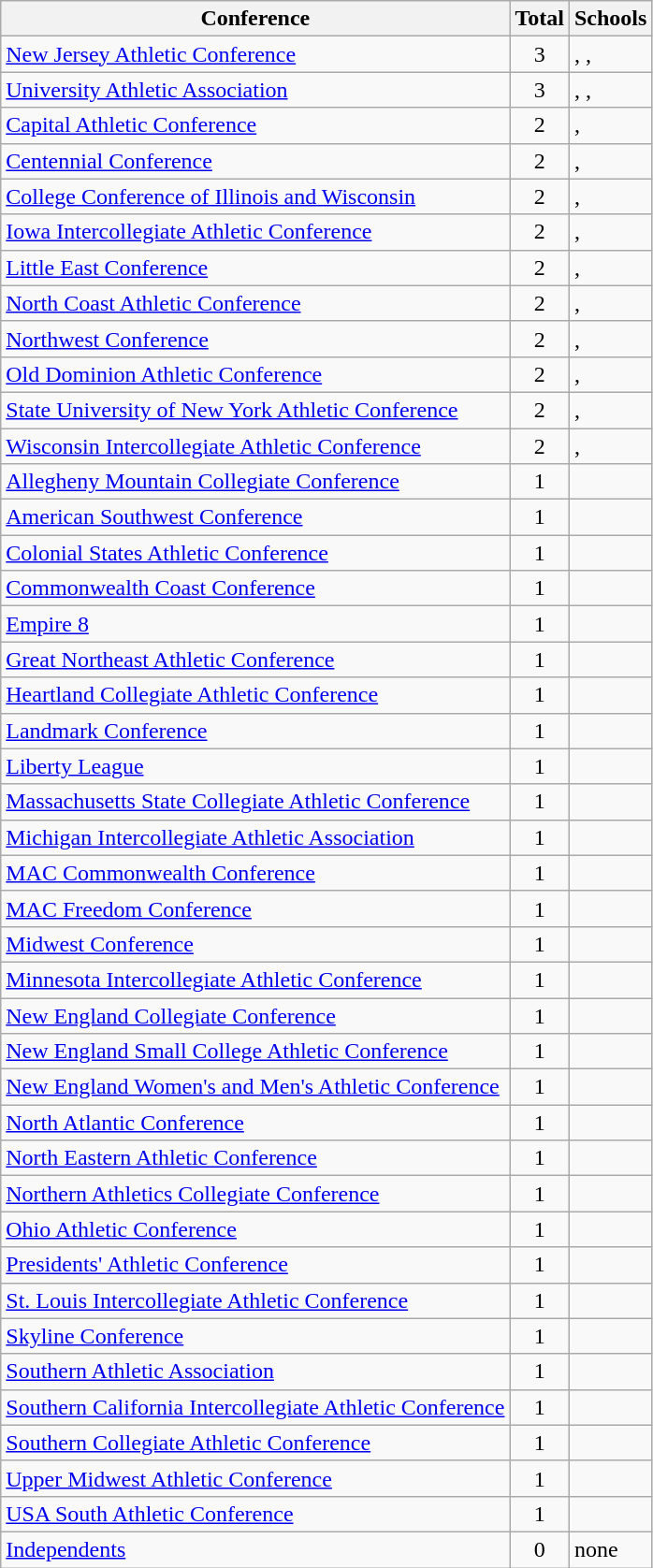<table class="wikitable sortable">
<tr>
<th>Conference</th>
<th>Total</th>
<th>Schools</th>
</tr>
<tr>
<td><a href='#'>New Jersey Athletic Conference</a></td>
<td align=center>3</td>
<td>, , </td>
</tr>
<tr>
<td><a href='#'>University Athletic Association</a></td>
<td align=center>3</td>
<td>, , </td>
</tr>
<tr>
<td><a href='#'>Capital Athletic Conference</a></td>
<td align=center>2</td>
<td>, </td>
</tr>
<tr>
<td><a href='#'>Centennial Conference</a></td>
<td align=center>2</td>
<td>, </td>
</tr>
<tr>
<td><a href='#'>College Conference of Illinois and Wisconsin</a></td>
<td align=center>2</td>
<td>, </td>
</tr>
<tr>
<td><a href='#'>Iowa Intercollegiate Athletic Conference</a></td>
<td align=center>2</td>
<td>, </td>
</tr>
<tr>
<td><a href='#'>Little East Conference</a></td>
<td align=center>2</td>
<td>, </td>
</tr>
<tr>
<td><a href='#'>North Coast Athletic Conference</a></td>
<td align=center>2</td>
<td>, </td>
</tr>
<tr>
<td><a href='#'>Northwest Conference</a></td>
<td align=center>2</td>
<td>, </td>
</tr>
<tr>
<td><a href='#'>Old Dominion Athletic Conference</a></td>
<td align=center>2</td>
<td>, </td>
</tr>
<tr>
<td><a href='#'>State University of New York Athletic Conference</a></td>
<td align=center>2</td>
<td>, </td>
</tr>
<tr>
<td><a href='#'>Wisconsin Intercollegiate Athletic Conference</a></td>
<td align=center>2</td>
<td>, </td>
</tr>
<tr>
<td><a href='#'>Allegheny Mountain Collegiate Conference</a></td>
<td align=center>1</td>
<td></td>
</tr>
<tr>
<td><a href='#'>American Southwest Conference</a></td>
<td align=center>1</td>
<td></td>
</tr>
<tr>
<td><a href='#'>Colonial States Athletic Conference</a></td>
<td align=center>1</td>
<td></td>
</tr>
<tr>
<td><a href='#'>Commonwealth Coast Conference</a></td>
<td align=center>1</td>
<td></td>
</tr>
<tr>
<td><a href='#'>Empire 8</a></td>
<td align=center>1</td>
<td></td>
</tr>
<tr>
<td><a href='#'>Great Northeast Athletic Conference</a></td>
<td align=center>1</td>
<td></td>
</tr>
<tr>
<td><a href='#'>Heartland Collegiate Athletic Conference</a></td>
<td align=center>1</td>
<td></td>
</tr>
<tr>
<td><a href='#'>Landmark Conference</a></td>
<td align=center>1</td>
<td></td>
</tr>
<tr>
<td><a href='#'>Liberty League</a></td>
<td align=center>1</td>
<td></td>
</tr>
<tr>
<td><a href='#'>Massachusetts State Collegiate Athletic Conference</a></td>
<td align=center>1</td>
<td></td>
</tr>
<tr>
<td><a href='#'>Michigan Intercollegiate Athletic Association</a></td>
<td align=center>1</td>
<td></td>
</tr>
<tr>
<td><a href='#'>MAC Commonwealth Conference</a></td>
<td align=center>1</td>
<td></td>
</tr>
<tr>
<td><a href='#'>MAC Freedom Conference</a></td>
<td align=center>1</td>
<td></td>
</tr>
<tr>
<td><a href='#'>Midwest Conference</a></td>
<td align=center>1</td>
<td></td>
</tr>
<tr>
<td><a href='#'>Minnesota Intercollegiate Athletic Conference</a></td>
<td align=center>1</td>
<td></td>
</tr>
<tr>
<td><a href='#'>New England Collegiate Conference</a></td>
<td align=center>1</td>
<td></td>
</tr>
<tr>
<td><a href='#'>New England Small College Athletic Conference</a></td>
<td align=center>1</td>
<td></td>
</tr>
<tr>
<td><a href='#'>New England Women's and Men's Athletic Conference</a></td>
<td align=center>1</td>
<td></td>
</tr>
<tr>
<td><a href='#'>North Atlantic Conference</a></td>
<td align=center>1</td>
<td></td>
</tr>
<tr>
<td><a href='#'>North Eastern Athletic Conference</a></td>
<td align=center>1</td>
<td></td>
</tr>
<tr>
<td><a href='#'>Northern Athletics Collegiate Conference</a></td>
<td align=center>1</td>
<td></td>
</tr>
<tr>
<td><a href='#'>Ohio Athletic Conference</a></td>
<td align=center>1</td>
<td></td>
</tr>
<tr>
<td><a href='#'>Presidents' Athletic Conference</a></td>
<td align=center>1</td>
<td></td>
</tr>
<tr>
<td><a href='#'>St. Louis Intercollegiate Athletic Conference</a></td>
<td align=center>1</td>
<td></td>
</tr>
<tr>
<td><a href='#'>Skyline Conference</a></td>
<td align=center>1</td>
<td></td>
</tr>
<tr>
<td><a href='#'>Southern Athletic Association</a></td>
<td align=center>1</td>
<td></td>
</tr>
<tr>
<td><a href='#'>Southern California Intercollegiate Athletic Conference</a></td>
<td align=center>1</td>
<td></td>
</tr>
<tr>
<td><a href='#'>Southern Collegiate Athletic Conference</a></td>
<td align=center>1</td>
<td></td>
</tr>
<tr>
<td><a href='#'>Upper Midwest Athletic Conference</a></td>
<td align=center>1</td>
<td></td>
</tr>
<tr>
<td><a href='#'>USA South Athletic Conference</a></td>
<td align=center>1</td>
<td></td>
</tr>
<tr>
<td><a href='#'>Independents</a></td>
<td align=center>0</td>
<td>none</td>
</tr>
</table>
